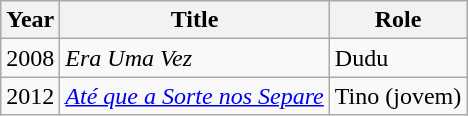<table class="wikitable sortable">
<tr>
<th>Year</th>
<th>Title</th>
<th>Role</th>
</tr>
<tr>
<td>2008</td>
<td><em>Era Uma Vez</em></td>
<td>Dudu</td>
</tr>
<tr>
<td>2012</td>
<td><em><a href='#'>Até que a Sorte nos Separe</a></em></td>
<td>Tino (jovem)</td>
</tr>
</table>
